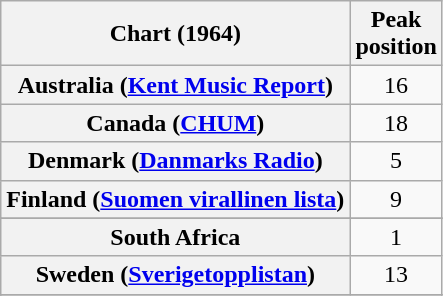<table class="wikitable sortable plainrowheaders" style="text-align:center">
<tr>
<th>Chart (1964)</th>
<th>Peak<br>position</th>
</tr>
<tr>
<th scope="row">Australia (<a href='#'>Kent Music Report</a>)</th>
<td>16</td>
</tr>
<tr>
<th scope="row">Canada (<a href='#'>CHUM</a>)</th>
<td>18</td>
</tr>
<tr>
<th scope="row">Denmark (<a href='#'>Danmarks Radio</a>)</th>
<td>5</td>
</tr>
<tr>
<th scope="row">Finland (<a href='#'>Suomen virallinen lista</a>)</th>
<td>9</td>
</tr>
<tr>
</tr>
<tr>
</tr>
<tr>
</tr>
<tr>
</tr>
<tr>
<th scope="row">South Africa</th>
<td>1</td>
</tr>
<tr>
<th scope="row">Sweden (<a href='#'>Sverigetopplistan</a>)</th>
<td>13</td>
</tr>
<tr>
</tr>
<tr>
</tr>
</table>
